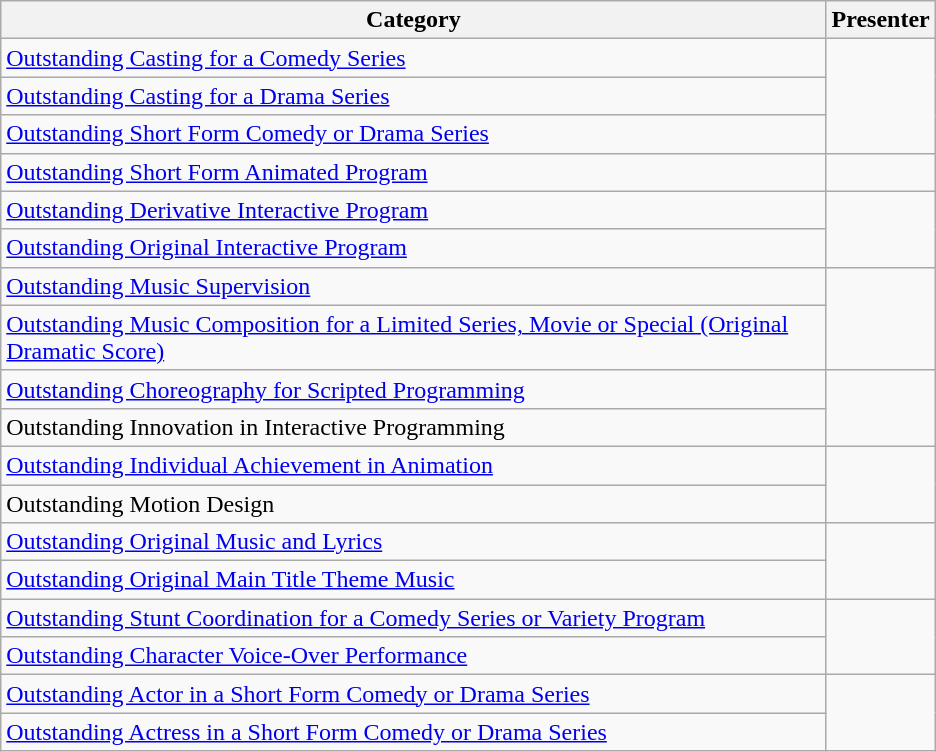<table class="wikitable sortable" style="max-width:39em">
<tr>
<th scope="col">Category</th>
<th scope="col">Presenter</th>
</tr>
<tr>
<td><a href='#'>Outstanding Casting for a Comedy Series</a></td>
<td rowspan="3"></td>
</tr>
<tr>
<td><a href='#'>Outstanding Casting for a Drama Series</a></td>
</tr>
<tr>
<td><a href='#'>Outstanding Short Form Comedy or Drama Series</a></td>
</tr>
<tr>
<td><a href='#'>Outstanding Short Form Animated Program</a></td>
<td></td>
</tr>
<tr>
<td><a href='#'>Outstanding Derivative Interactive Program</a></td>
<td rowspan="2"></td>
</tr>
<tr>
<td><a href='#'>Outstanding Original Interactive Program</a></td>
</tr>
<tr>
<td><a href='#'>Outstanding Music Supervision</a></td>
<td rowspan="2"></td>
</tr>
<tr>
<td><a href='#'>Outstanding Music Composition for a Limited Series, Movie or Special (Original Dramatic Score)</a></td>
</tr>
<tr>
<td><a href='#'>Outstanding Choreography for Scripted Programming</a></td>
<td rowspan="2"></td>
</tr>
<tr>
<td>Outstanding Innovation in Interactive Programming</td>
</tr>
<tr>
<td><a href='#'>Outstanding Individual Achievement in Animation</a></td>
<td rowspan="2"></td>
</tr>
<tr>
<td>Outstanding Motion Design</td>
</tr>
<tr>
<td><a href='#'>Outstanding Original Music and Lyrics</a></td>
<td rowspan="2"></td>
</tr>
<tr>
<td><a href='#'>Outstanding Original Main Title Theme Music</a></td>
</tr>
<tr>
<td><a href='#'>Outstanding Stunt Coordination for a Comedy Series or Variety Program</a></td>
<td rowspan="2"></td>
</tr>
<tr>
<td><a href='#'>Outstanding Character Voice-Over Performance</a></td>
</tr>
<tr>
<td><a href='#'>Outstanding Actor in a Short Form Comedy or Drama Series</a></td>
<td rowspan="2"></td>
</tr>
<tr>
<td><a href='#'>Outstanding Actress in a Short Form Comedy or Drama Series</a></td>
</tr>
</table>
